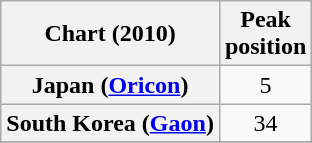<table class="wikitable sortable plainrowheaders" style="text-align:center">
<tr>
<th scope="col">Chart (2010)</th>
<th scope="col">Peak<br>position</th>
</tr>
<tr>
<th scope="row">Japan (<a href='#'>Oricon</a>)</th>
<td>5</td>
</tr>
<tr>
<th scope="row">South Korea (<a href='#'>Gaon</a>)</th>
<td>34</td>
</tr>
<tr>
</tr>
</table>
